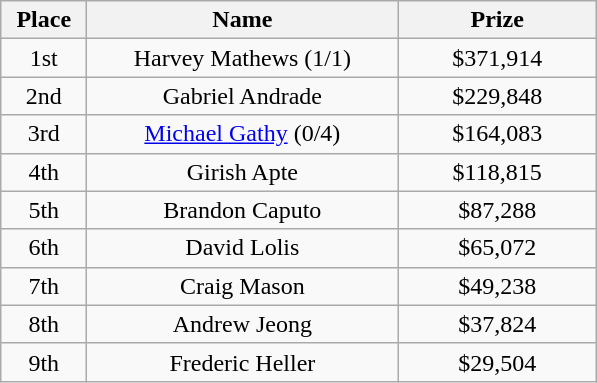<table class="wikitable">
<tr>
<th width="50">Place</th>
<th width="200">Name</th>
<th width="125">Prize</th>
</tr>
<tr>
<td align = "center">1st</td>
<td align = "center"> Harvey Mathews (1/1)</td>
<td align="center">$371,914</td>
</tr>
<tr>
<td align = "center">2nd</td>
<td align = "center"> Gabriel Andrade</td>
<td align="center">$229,848</td>
</tr>
<tr>
<td align = "center">3rd</td>
<td align = "center"> <a href='#'>Michael Gathy</a> (0/4)</td>
<td align="center">$164,083</td>
</tr>
<tr>
<td align = "center">4th</td>
<td align = "center"> Girish Apte</td>
<td align="center">$118,815</td>
</tr>
<tr>
<td align = "center">5th</td>
<td align = "center"> Brandon Caputo</td>
<td align="center">$87,288</td>
</tr>
<tr>
<td align = "center">6th</td>
<td align = "center"> David Lolis</td>
<td align="center">$65,072</td>
</tr>
<tr>
<td align = "center">7th</td>
<td align = "center"> Craig Mason</td>
<td align="center">$49,238</td>
</tr>
<tr>
<td align = "center">8th</td>
<td align = "center"> Andrew Jeong</td>
<td align="center">$37,824</td>
</tr>
<tr>
<td align = "center">9th</td>
<td align = "center"> Frederic Heller</td>
<td align="center">$29,504</td>
</tr>
</table>
